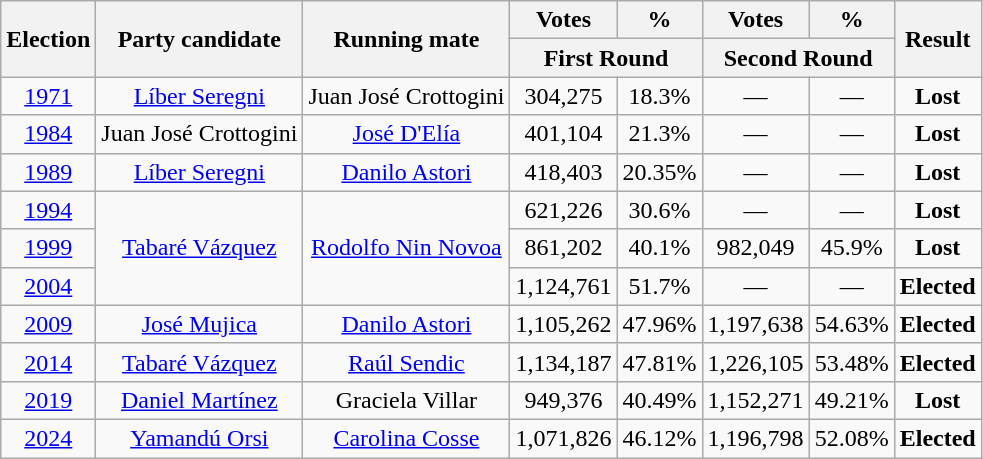<table class="wikitable" style="text-align:center">
<tr>
<th rowspan="2">Election</th>
<th rowspan="2">Party candidate</th>
<th rowspan="2">Running mate</th>
<th>Votes</th>
<th>%</th>
<th>Votes</th>
<th>%</th>
<th rowspan="2">Result</th>
</tr>
<tr>
<th colspan="2">First Round</th>
<th colspan="2">Second Round</th>
</tr>
<tr>
<td><a href='#'>1971</a></td>
<td><a href='#'>Líber Seregni</a></td>
<td>Juan José Crottogini</td>
<td>304,275</td>
<td>18.3%</td>
<td>—</td>
<td>—</td>
<td><strong>Lost</strong> </td>
</tr>
<tr>
<td><a href='#'>1984</a></td>
<td>Juan José Crottogini</td>
<td><a href='#'>José D'Elía</a></td>
<td>401,104</td>
<td>21.3%</td>
<td>—</td>
<td>—</td>
<td><strong>Lost</strong> </td>
</tr>
<tr>
<td><a href='#'>1989</a></td>
<td><a href='#'>Líber Seregni</a></td>
<td><a href='#'>Danilo Astori</a></td>
<td>418,403</td>
<td>20.35%</td>
<td>—</td>
<td>—</td>
<td><strong>Lost</strong> </td>
</tr>
<tr>
<td><a href='#'>1994</a></td>
<td rowspan="3"><a href='#'>Tabaré Vázquez</a></td>
<td rowspan="3"><a href='#'>Rodolfo Nin Novoa</a></td>
<td>621,226</td>
<td>30.6%</td>
<td>—</td>
<td>—</td>
<td><strong>Lost</strong> </td>
</tr>
<tr>
<td><a href='#'>1999</a></td>
<td>861,202</td>
<td>40.1%</td>
<td>982,049</td>
<td>45.9%</td>
<td><strong>Lost</strong> </td>
</tr>
<tr>
<td><a href='#'>2004</a></td>
<td>1,124,761</td>
<td>51.7%</td>
<td>—</td>
<td>—</td>
<td><strong>Elected</strong> </td>
</tr>
<tr>
<td><a href='#'>2009</a></td>
<td><a href='#'>José Mujica</a></td>
<td><a href='#'>Danilo Astori</a></td>
<td>1,105,262</td>
<td>47.96%</td>
<td>1,197,638</td>
<td>54.63%</td>
<td><strong>Elected</strong> </td>
</tr>
<tr>
<td><a href='#'>2014</a></td>
<td><a href='#'>Tabaré Vázquez</a></td>
<td><a href='#'>Raúl Sendic</a></td>
<td>1,134,187</td>
<td>47.81%</td>
<td>1,226,105</td>
<td>53.48%</td>
<td><strong>Elected</strong> </td>
</tr>
<tr>
<td><a href='#'>2019</a></td>
<td><a href='#'>Daniel Martínez</a></td>
<td>Graciela Villar</td>
<td>949,376</td>
<td>40.49%</td>
<td>1,152,271</td>
<td>49.21%</td>
<td><strong>Lost</strong> </td>
</tr>
<tr>
<td><a href='#'>2024</a></td>
<td><a href='#'>Yamandú Orsi</a></td>
<td><a href='#'>Carolina Cosse</a></td>
<td>1,071,826</td>
<td>46.12%</td>
<td>1,196,798</td>
<td>52.08%</td>
<td><strong>Elected</strong> </td>
</tr>
</table>
